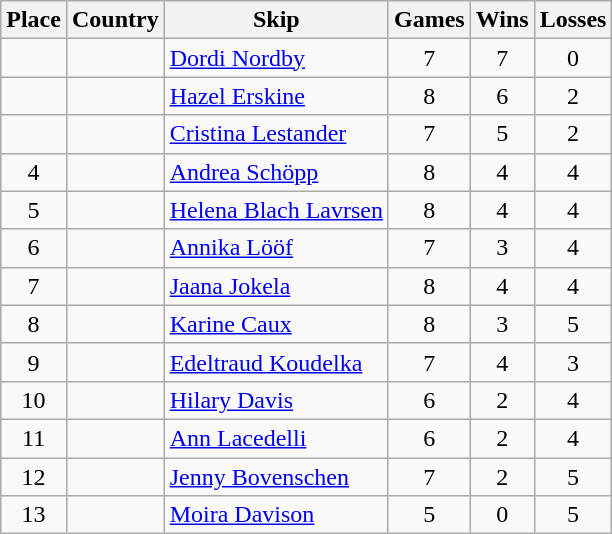<table class="wikitable" style="text-align:center">
<tr>
<th>Place</th>
<th>Country</th>
<th>Skip</th>
<th>Games</th>
<th>Wins</th>
<th>Losses</th>
</tr>
<tr>
<td></td>
<td align=left></td>
<td align=left><a href='#'>Dordi Nordby</a></td>
<td>7</td>
<td>7</td>
<td>0</td>
</tr>
<tr>
<td></td>
<td align=left></td>
<td align=left><a href='#'>Hazel Erskine</a></td>
<td>8</td>
<td>6</td>
<td>2</td>
</tr>
<tr>
<td></td>
<td align=left></td>
<td align=left><a href='#'>Cristina Lestander</a></td>
<td>7</td>
<td>5</td>
<td>2</td>
</tr>
<tr>
<td>4</td>
<td align=left></td>
<td align=left><a href='#'>Andrea Schöpp</a></td>
<td>8</td>
<td>4</td>
<td>4</td>
</tr>
<tr>
<td>5</td>
<td align=left></td>
<td align=left><a href='#'>Helena Blach Lavrsen</a></td>
<td>8</td>
<td>4</td>
<td>4</td>
</tr>
<tr>
<td>6</td>
<td align=left></td>
<td align=left><a href='#'>Annika Lööf</a></td>
<td>7</td>
<td>3</td>
<td>4</td>
</tr>
<tr>
<td>7</td>
<td align=left></td>
<td align=left><a href='#'>Jaana Jokela</a></td>
<td>8</td>
<td>4</td>
<td>4</td>
</tr>
<tr>
<td>8</td>
<td align=left></td>
<td align=left><a href='#'>Karine Caux</a></td>
<td>8</td>
<td>3</td>
<td>5</td>
</tr>
<tr>
<td>9</td>
<td align=left></td>
<td align=left><a href='#'>Edeltraud Koudelka</a></td>
<td>7</td>
<td>4</td>
<td>3</td>
</tr>
<tr>
<td>10</td>
<td align=left></td>
<td align=left><a href='#'>Hilary Davis</a></td>
<td>6</td>
<td>2</td>
<td>4</td>
</tr>
<tr>
<td>11</td>
<td align=left></td>
<td align=left><a href='#'>Ann Lacedelli</a></td>
<td>6</td>
<td>2</td>
<td>4</td>
</tr>
<tr>
<td>12</td>
<td align=left></td>
<td align=left><a href='#'>Jenny Bovenschen</a></td>
<td>7</td>
<td>2</td>
<td>5</td>
</tr>
<tr>
<td>13</td>
<td align=left></td>
<td align=left><a href='#'>Moira Davison</a></td>
<td>5</td>
<td>0</td>
<td>5</td>
</tr>
</table>
